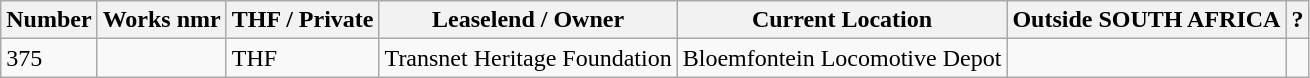<table class="wikitable">
<tr t>
<th>Number</th>
<th>Works nmr</th>
<th>THF / Private</th>
<th>Leaselend / Owner</th>
<th>Current Location</th>
<th>Outside SOUTH AFRICA</th>
<th>?</th>
</tr>
<tr>
<td>375</td>
<td></td>
<td>THF</td>
<td>Transnet Heritage Foundation</td>
<td>Bloemfontein Locomotive Depot</td>
<td></td>
<td></td>
</tr>
</table>
